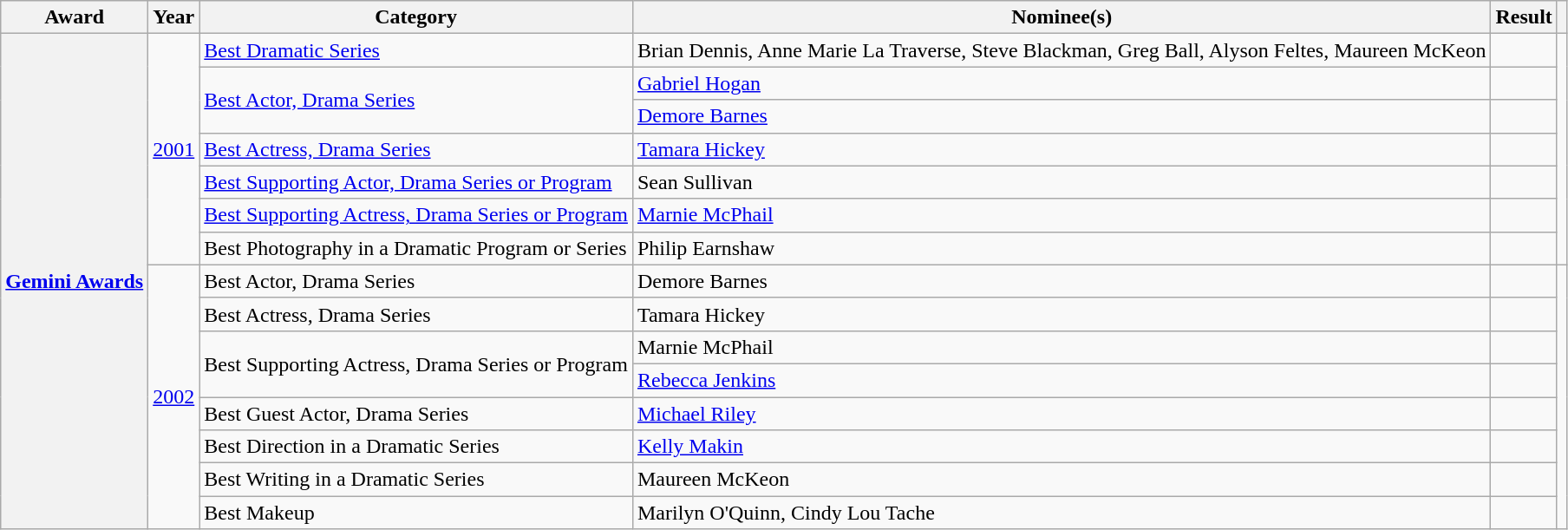<table class="wikitable sortable plainrowheaders">
<tr>
<th scope="col">Award</th>
<th scope="col">Year</th>
<th scope="col">Category</th>
<th scope="col">Nominee(s)</th>
<th scope="col">Result</th>
<th scope="col" class="unsortable"></th>
</tr>
<tr>
<th scope="row" rowspan="15"><a href='#'>Gemini Awards</a></th>
<td rowspan="7"><a href='#'>2001</a></td>
<td><a href='#'>Best Dramatic Series</a></td>
<td>Brian Dennis, Anne Marie La Traverse, Steve Blackman, Greg Ball, Alyson Feltes, Maureen McKeon</td>
<td></td>
<td rowspan="7" style="text-align: center;"></td>
</tr>
<tr>
<td rowspan=2><a href='#'>Best Actor, Drama Series</a></td>
<td><a href='#'>Gabriel Hogan</a></td>
<td></td>
</tr>
<tr>
<td><a href='#'>Demore Barnes</a></td>
<td></td>
</tr>
<tr>
<td><a href='#'>Best Actress, Drama Series</a></td>
<td><a href='#'>Tamara Hickey</a></td>
<td></td>
</tr>
<tr>
<td><a href='#'>Best Supporting Actor, Drama Series or Program</a></td>
<td>Sean Sullivan</td>
<td></td>
</tr>
<tr>
<td><a href='#'>Best Supporting Actress, Drama Series or Program</a></td>
<td><a href='#'>Marnie McPhail</a></td>
<td></td>
</tr>
<tr>
<td>Best Photography in a Dramatic Program or Series</td>
<td>Philip Earnshaw</td>
<td></td>
</tr>
<tr>
<td rowspan="8"><a href='#'>2002</a></td>
<td>Best Actor, Drama Series</td>
<td>Demore Barnes</td>
<td></td>
<td rowspan="8" style="text-align: center;"></td>
</tr>
<tr>
<td>Best Actress, Drama Series</td>
<td>Tamara Hickey</td>
<td></td>
</tr>
<tr>
<td rowspan=2>Best Supporting Actress, Drama Series or Program</td>
<td>Marnie McPhail</td>
<td></td>
</tr>
<tr>
<td><a href='#'>Rebecca Jenkins</a></td>
<td></td>
</tr>
<tr>
<td>Best Guest Actor, Drama Series</td>
<td><a href='#'>Michael Riley</a></td>
<td></td>
</tr>
<tr>
<td>Best Direction in a Dramatic Series</td>
<td><a href='#'>Kelly Makin</a></td>
<td></td>
</tr>
<tr>
<td>Best Writing in a Dramatic Series</td>
<td>Maureen McKeon</td>
<td></td>
</tr>
<tr>
<td>Best Makeup</td>
<td>Marilyn O'Quinn, Cindy Lou Tache</td>
<td></td>
</tr>
</table>
